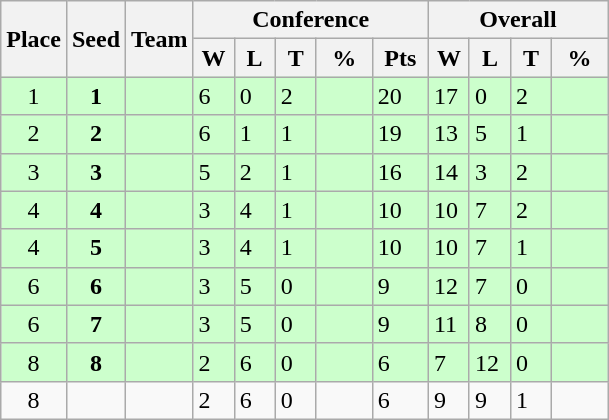<table class="wikitable">
<tr>
<th rowspan ="2">Place</th>
<th rowspan ="2">Seed</th>
<th rowspan ="2">Team</th>
<th colspan = "5">Conference</th>
<th colspan = "4">Overall</th>
</tr>
<tr>
<th scope="col" style="width: 20px;">W</th>
<th scope="col" style="width: 20px;">L</th>
<th scope="col" style="width: 20px;">T</th>
<th scope="col" style="width: 30px;">%</th>
<th scope="col" style="width: 30px;">Pts</th>
<th scope="col" style="width: 20px;">W</th>
<th scope="col" style="width: 20px;">L</th>
<th scope="col" style="width: 20px;">T</th>
<th scope="col" style="width: 30px;">%</th>
</tr>
<tr bgcolor=#ccffcc>
<td style="text-align:center;">1</td>
<td style="text-align:center;"><strong>1</strong></td>
<td></td>
<td>6</td>
<td>0</td>
<td>2</td>
<td></td>
<td>20</td>
<td>17</td>
<td>0</td>
<td>2</td>
<td></td>
</tr>
<tr bgcolor=#ccffcc>
<td style="text-align:center;">2</td>
<td style="text-align:center;"><strong>2</strong></td>
<td></td>
<td>6</td>
<td>1</td>
<td>1</td>
<td></td>
<td>19</td>
<td>13</td>
<td>5</td>
<td>1</td>
<td></td>
</tr>
<tr bgcolor=#ccffcc>
<td style="text-align:center;">3</td>
<td style="text-align:center;"><strong>3</strong></td>
<td></td>
<td>5</td>
<td>2</td>
<td>1</td>
<td></td>
<td>16</td>
<td>14</td>
<td>3</td>
<td>2</td>
<td></td>
</tr>
<tr bgcolor=#ccffcc>
<td style="text-align:center;">4</td>
<td style="text-align:center;"><strong>4</strong></td>
<td></td>
<td>3</td>
<td>4</td>
<td>1</td>
<td></td>
<td>10</td>
<td>10</td>
<td>7</td>
<td>2</td>
<td></td>
</tr>
<tr bgcolor=#ccffcc>
<td style="text-align:center;">4</td>
<td style="text-align:center;"><strong>5</strong></td>
<td></td>
<td>3</td>
<td>4</td>
<td>1</td>
<td></td>
<td>10</td>
<td>10</td>
<td>7</td>
<td>1</td>
<td></td>
</tr>
<tr bgcolor=#ccffcc>
<td style="text-align:center;">6</td>
<td style="text-align:center;"><strong>6</strong></td>
<td></td>
<td>3</td>
<td>5</td>
<td>0</td>
<td></td>
<td>9</td>
<td>12</td>
<td>7</td>
<td>0</td>
<td></td>
</tr>
<tr bgcolor=#ccffcc>
<td style="text-align:center;">6</td>
<td style="text-align:center;"><strong>7</strong></td>
<td></td>
<td>3</td>
<td>5</td>
<td>0</td>
<td></td>
<td>9</td>
<td>11</td>
<td>8</td>
<td>0</td>
<td></td>
</tr>
<tr bgcolor=#ccffcc>
<td style="text-align:center;">8</td>
<td style="text-align:center;"><strong>8</strong></td>
<td></td>
<td>2</td>
<td>6</td>
<td>0</td>
<td></td>
<td>6</td>
<td>7</td>
<td>12</td>
<td>0</td>
<td></td>
</tr>
<tr>
<td style="text-align:center;">8</td>
<td style="text-align:center;"></td>
<td></td>
<td>2</td>
<td>6</td>
<td>0</td>
<td></td>
<td>6</td>
<td>9</td>
<td>9</td>
<td>1</td>
<td></td>
</tr>
</table>
